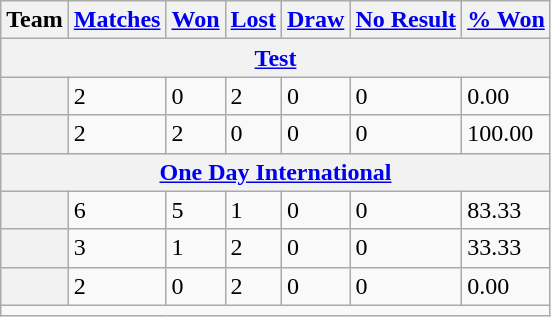<table class="wikitable plainrowheaders sortable">
<tr>
<th scope="col">Team</th>
<th scope="col"><a href='#'>Matches</a></th>
<th scope="col"><a href='#'>Won</a></th>
<th scope="col"><a href='#'>Lost</a></th>
<th scope="col"><a href='#'>Draw</a></th>
<th scope="col"><a href='#'>No Result</a></th>
<th scope="col"><a href='#'>% Won</a></th>
</tr>
<tr>
<th colspan="7" style="text-align: center;"><a href='#'>Test</a></th>
</tr>
<tr>
<th scope="row"></th>
<td>2</td>
<td>0</td>
<td>2</td>
<td>0</td>
<td>0</td>
<td>0.00</td>
</tr>
<tr>
<th scope="row"></th>
<td>2</td>
<td>2</td>
<td>0</td>
<td>0</td>
<td>0</td>
<td>100.00</td>
</tr>
<tr>
<th colspan="7"><a href='#'>One Day International</a></th>
</tr>
<tr>
<th scope="row"></th>
<td>6</td>
<td>5</td>
<td>1</td>
<td>0</td>
<td>0</td>
<td>83.33</td>
</tr>
<tr>
<th scope="row"></th>
<td>3</td>
<td>1</td>
<td>2</td>
<td>0</td>
<td>0</td>
<td>33.33</td>
</tr>
<tr>
<th scope="row"></th>
<td>2</td>
<td>0</td>
<td>2</td>
<td>0</td>
<td>0</td>
<td>0.00</td>
</tr>
<tr>
<td colspan="7"></td>
</tr>
</table>
